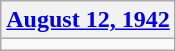<table class=wikitable>
<tr>
<th><a href='#'>August 12, 1942</a></th>
</tr>
<tr>
<td></td>
</tr>
</table>
